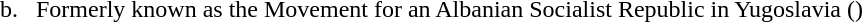<table style="margin-left:13px; line-height:150%">
<tr>
<td style="text-align:right; vertical-align:top;">b.  </td>
<td>Formerly known as the Movement for an Albanian Socialist Republic in Yugoslavia ()</td>
</tr>
</table>
